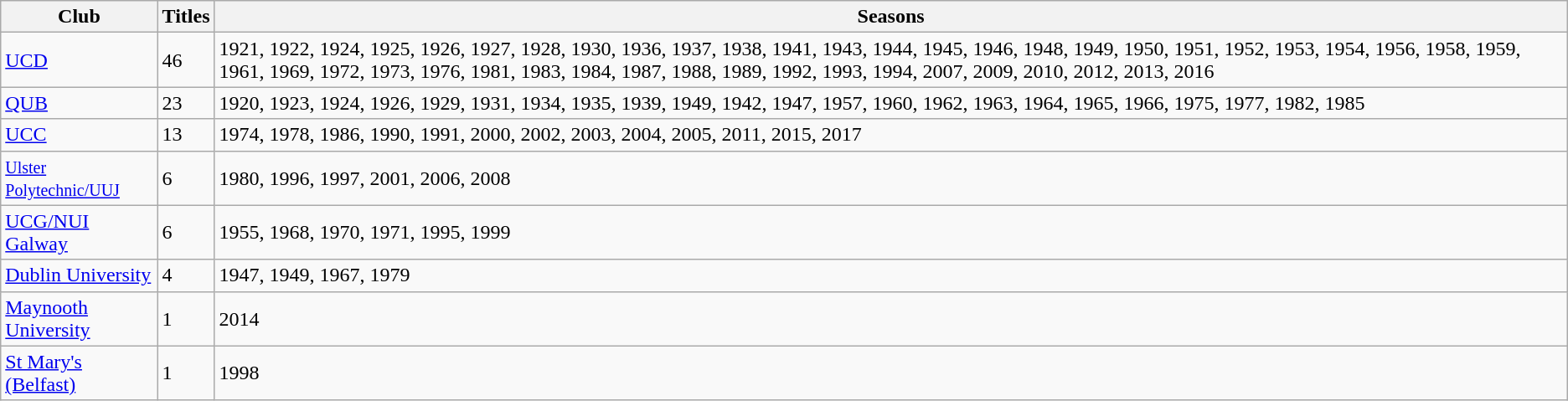<table class="wikitable collapsible">
<tr>
<th>Club</th>
<th>Titles</th>
<th>Seasons</th>
</tr>
<tr>
<td><a href='#'>UCD</a></td>
<td>46</td>
<td>1921, 1922, 1924, 1925, 1926, 1927, 1928, 1930, 1936, 1937, 1938, 1941, 1943, 1944, 1945, 1946, 1948, 1949, 1950, 1951, 1952, 1953, 1954, 1956, 1958, 1959, 1961, 1969, 1972, 1973, 1976, 1981, 1983, 1984, 1987, 1988, 1989, 1992, 1993, 1994, 2007, 2009, 2010, 2012, 2013, 2016 <em></em> <em></em></td>
</tr>
<tr>
<td><a href='#'>QUB</a></td>
<td>23</td>
<td>1920, 1923, 1924, 1926, 1929, 1931, 1934, 1935, 1939, 1949, 1942, 1947, 1957, 1960, 1962, 1963, 1964, 1965, 1966, 1975, 1977, 1982, 1985 <em></em> <em></em></td>
</tr>
<tr>
<td><a href='#'>UCC</a></td>
<td>13</td>
<td>1974, 1978, 1986, 1990, 1991, 2000, 2002, 2003, 2004, 2005, 2011, 2015, 2017</td>
</tr>
<tr>
<td><small><a href='#'>Ulster Polytechnic/UUJ</a></small></td>
<td>6</td>
<td>1980, 1996, 1997, 2001, 2006, 2008</td>
</tr>
<tr>
<td><a href='#'>UCG/NUI Galway</a></td>
<td>6</td>
<td>1955, 1968, 1970, 1971, 1995, 1999</td>
</tr>
<tr>
<td><a href='#'>Dublin University</a></td>
<td>4</td>
<td>1947, 1949, 1967, 1979 <em></em> <em></em></td>
</tr>
<tr>
<td><a href='#'>Maynooth University</a></td>
<td>1</td>
<td>2014</td>
</tr>
<tr>
<td><a href='#'>St Mary's (Belfast)</a></td>
<td>1</td>
<td>1998</td>
</tr>
</table>
